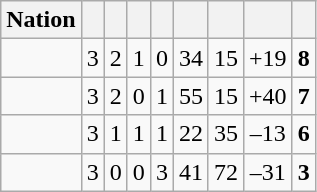<table class="wikitable" style="text-align: center;">
<tr>
<th>Nation</th>
<th></th>
<th></th>
<th></th>
<th></th>
<th></th>
<th></th>
<th></th>
<th></th>
</tr>
<tr>
<td align="left"></td>
<td>3</td>
<td>2</td>
<td>1</td>
<td>0</td>
<td>34</td>
<td>15</td>
<td>+19</td>
<td><strong>8</strong></td>
</tr>
<tr>
<td align="left"></td>
<td>3</td>
<td>2</td>
<td>0</td>
<td>1</td>
<td>55</td>
<td>15</td>
<td>+40</td>
<td><strong>7</strong></td>
</tr>
<tr>
<td align="left"></td>
<td>3</td>
<td>1</td>
<td>1</td>
<td>1</td>
<td>22</td>
<td>35</td>
<td>–13</td>
<td><strong>6</strong></td>
</tr>
<tr>
<td align="left"></td>
<td>3</td>
<td>0</td>
<td>0</td>
<td>3</td>
<td>41</td>
<td>72</td>
<td>–31</td>
<td><strong>3</strong></td>
</tr>
</table>
